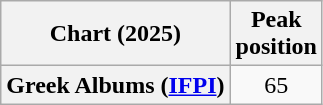<table class="wikitable sortable plainrowheaders" style="text-align:center">
<tr>
<th scope="col">Chart (2025)</th>
<th scope="col">Peak<br> position</th>
</tr>
<tr>
<th scope="row">Greek Albums (<a href='#'>IFPI</a>)</th>
<td>65</td>
</tr>
</table>
